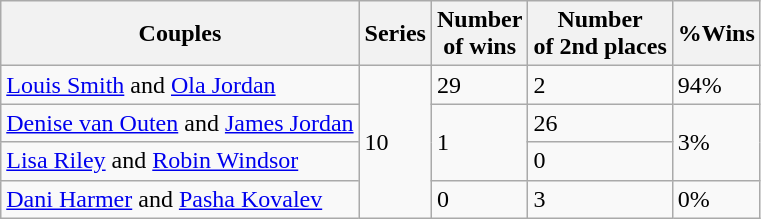<table class="wikitable">
<tr>
<th>Couples</th>
<th>Series</th>
<th>Number <br> of wins</th>
<th>Number <br> of 2nd places</th>
<th>%Wins</th>
</tr>
<tr>
<td><a href='#'>Louis Smith</a> and <a href='#'>Ola Jordan</a></td>
<td rowspan="4">10</td>
<td>29</td>
<td>2</td>
<td>94%</td>
</tr>
<tr>
<td><a href='#'>Denise van Outen</a> and <a href='#'>James Jordan</a></td>
<td rowspan="2">1</td>
<td>26</td>
<td rowspan="2">3%</td>
</tr>
<tr>
<td><a href='#'>Lisa Riley</a> and <a href='#'>Robin Windsor</a></td>
<td>0</td>
</tr>
<tr>
<td><a href='#'>Dani Harmer</a> and <a href='#'>Pasha Kovalev</a></td>
<td>0</td>
<td>3</td>
<td>0%</td>
</tr>
</table>
